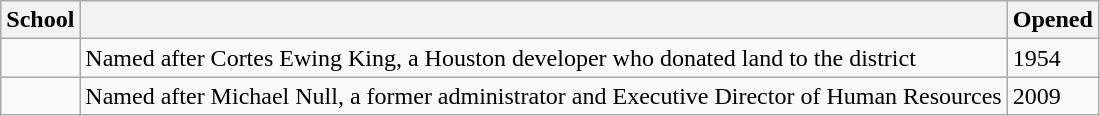<table class="wikitable">
<tr>
<th>School</th>
<th></th>
<th>Opened</th>
</tr>
<tr>
<td></td>
<td>Named after Cortes Ewing King, a Houston developer who donated land to the district</td>
<td>1954</td>
</tr>
<tr>
<td></td>
<td>Named after Michael Null, a former administrator and Executive Director of  Human Resources</td>
<td>2009</td>
</tr>
</table>
